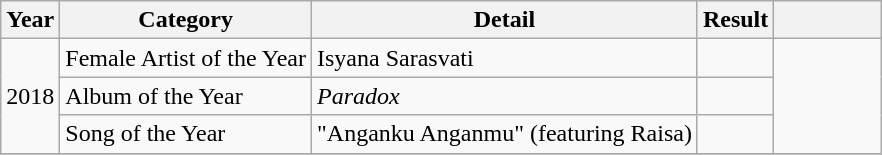<table class="wikitable">
<tr>
<th>Year</th>
<th>Category</th>
<th>Detail</th>
<th>Result</th>
<th scope="col" style="width:4em;"></th>
</tr>
<tr>
<td align="center" rowspan="3">2018</td>
<td>Female Artist of the Year</td>
<td>Isyana Sarasvati</td>
<td></td>
<td rowspan="3" scope="row" style="text-align:center"></td>
</tr>
<tr>
<td>Album of the Year</td>
<td><em>Paradox</em></td>
<td></td>
</tr>
<tr>
<td>Song of the Year</td>
<td>"Anganku Anganmu" (featuring Raisa)</td>
<td></td>
</tr>
<tr>
</tr>
</table>
